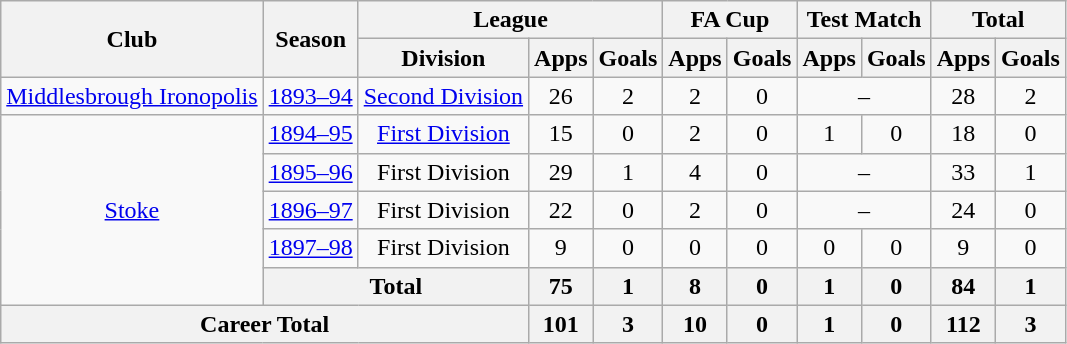<table class="wikitable" style="text-align: center;">
<tr>
<th rowspan="2">Club</th>
<th rowspan="2">Season</th>
<th colspan="3">League</th>
<th colspan="2">FA Cup</th>
<th colspan="2">Test Match</th>
<th colspan="2">Total</th>
</tr>
<tr>
<th>Division</th>
<th>Apps</th>
<th>Goals</th>
<th>Apps</th>
<th>Goals</th>
<th>Apps</th>
<th>Goals</th>
<th>Apps</th>
<th>Goals</th>
</tr>
<tr>
<td><a href='#'>Middlesbrough Ironopolis</a></td>
<td><a href='#'>1893–94</a></td>
<td><a href='#'>Second Division</a></td>
<td>26</td>
<td>2</td>
<td>2</td>
<td>0</td>
<td colspan="2">–</td>
<td>28</td>
<td>2</td>
</tr>
<tr>
<td rowspan="5"><a href='#'>Stoke</a></td>
<td><a href='#'>1894–95</a></td>
<td><a href='#'>First Division</a></td>
<td>15</td>
<td>0</td>
<td>2</td>
<td>0</td>
<td>1</td>
<td>0</td>
<td>18</td>
<td>0</td>
</tr>
<tr>
<td><a href='#'>1895–96</a></td>
<td>First Division</td>
<td>29</td>
<td>1</td>
<td>4</td>
<td>0</td>
<td colspan="2">–</td>
<td>33</td>
<td>1</td>
</tr>
<tr>
<td><a href='#'>1896–97</a></td>
<td>First Division</td>
<td>22</td>
<td>0</td>
<td>2</td>
<td>0</td>
<td colspan="2">–</td>
<td>24</td>
<td>0</td>
</tr>
<tr>
<td><a href='#'>1897–98</a></td>
<td>First Division</td>
<td>9</td>
<td>0</td>
<td>0</td>
<td>0</td>
<td>0</td>
<td>0</td>
<td>9</td>
<td>0</td>
</tr>
<tr>
<th colspan=2>Total</th>
<th>75</th>
<th>1</th>
<th>8</th>
<th>0</th>
<th>1</th>
<th>0</th>
<th>84</th>
<th>1</th>
</tr>
<tr>
<th colspan="3">Career Total</th>
<th>101</th>
<th>3</th>
<th>10</th>
<th>0</th>
<th>1</th>
<th>0</th>
<th>112</th>
<th>3</th>
</tr>
</table>
